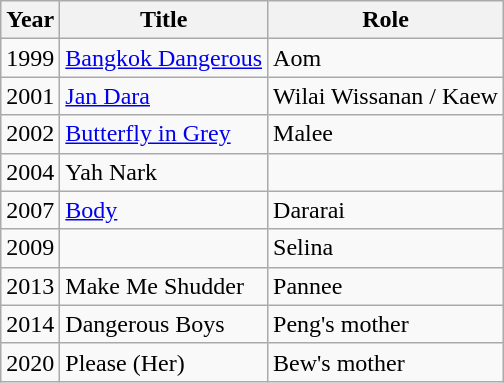<table class="wikitable">
<tr>
<th>Year</th>
<th>Title</th>
<th>Role</th>
</tr>
<tr>
<td>1999</td>
<td><a href='#'>Bangkok Dangerous</a></td>
<td>Aom</td>
</tr>
<tr>
<td>2001</td>
<td><a href='#'>Jan Dara</a></td>
<td>Wilai Wissanan / Kaew</td>
</tr>
<tr>
<td>2002</td>
<td><a href='#'>Butterfly in Grey</a></td>
<td>Malee</td>
</tr>
<tr>
<td>2004</td>
<td>Yah Nark</td>
<td></td>
</tr>
<tr>
<td>2007</td>
<td><a href='#'>Body</a></td>
<td>Dararai</td>
</tr>
<tr>
<td>2009</td>
<td></td>
<td>Selina</td>
</tr>
<tr>
<td>2013</td>
<td>Make Me Shudder</td>
<td>Pannee</td>
</tr>
<tr>
<td>2014</td>
<td>Dangerous Boys</td>
<td>Peng's mother</td>
</tr>
<tr>
<td>2020</td>
<td>Please (Her)</td>
<td>Bew's mother</td>
</tr>
</table>
